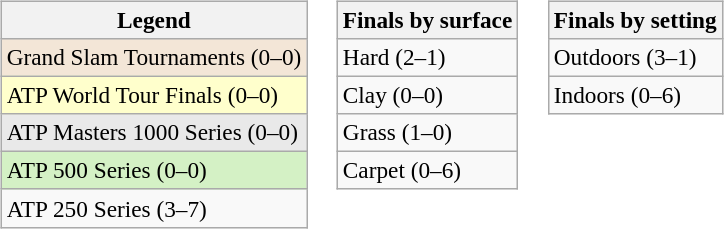<table>
<tr valign=top>
<td><br><table class=wikitable style=font-size:97%>
<tr>
<th>Legend</th>
</tr>
<tr style="background:#f3e6d7;">
<td>Grand Slam Tournaments (0–0)</td>
</tr>
<tr style="background:#ffc;">
<td>ATP World Tour Finals (0–0)</td>
</tr>
<tr style="background:#e9e9e9;">
<td>ATP Masters 1000 Series (0–0)</td>
</tr>
<tr style="background:#d4f1c5;">
<td>ATP 500 Series (0–0)</td>
</tr>
<tr>
<td>ATP 250 Series (3–7)</td>
</tr>
</table>
</td>
<td><br><table class=wikitable style=font-size:97%>
<tr>
<th>Finals by surface</th>
</tr>
<tr>
<td>Hard (2–1)</td>
</tr>
<tr>
<td>Clay (0–0)</td>
</tr>
<tr>
<td>Grass (1–0)</td>
</tr>
<tr>
<td>Carpet (0–6)</td>
</tr>
</table>
</td>
<td><br><table class=wikitable style=font-size:97%>
<tr>
<th>Finals by setting</th>
</tr>
<tr>
<td>Outdoors (3–1)</td>
</tr>
<tr>
<td>Indoors (0–6)</td>
</tr>
</table>
</td>
</tr>
</table>
